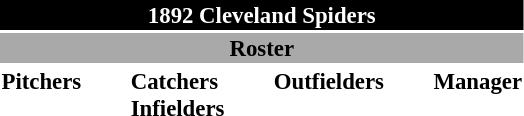<table class="toccolours" style="font-size: 95%;">
<tr>
<th colspan="10" style="background-color: #000000; color: #ffffff; text-align: center;">1892 Cleveland Spiders</th>
</tr>
<tr>
<td colspan="10" style="background-color: #a9a9a9; color: #000000; text-align: center;"><strong>Roster</strong></td>
</tr>
<tr>
<td valign="top"><strong>Pitchers</strong><br>





</td>
<td width="25px"></td>
<td valign="top"><strong>Catchers</strong><br>
<strong>Infielders</strong>




</td>
<td width="25px"></td>
<td valign="top"><strong>Outfielders</strong><br>


</td>
<td width="25px"></td>
<td valign="top"><strong>Manager</strong><br></td>
</tr>
</table>
